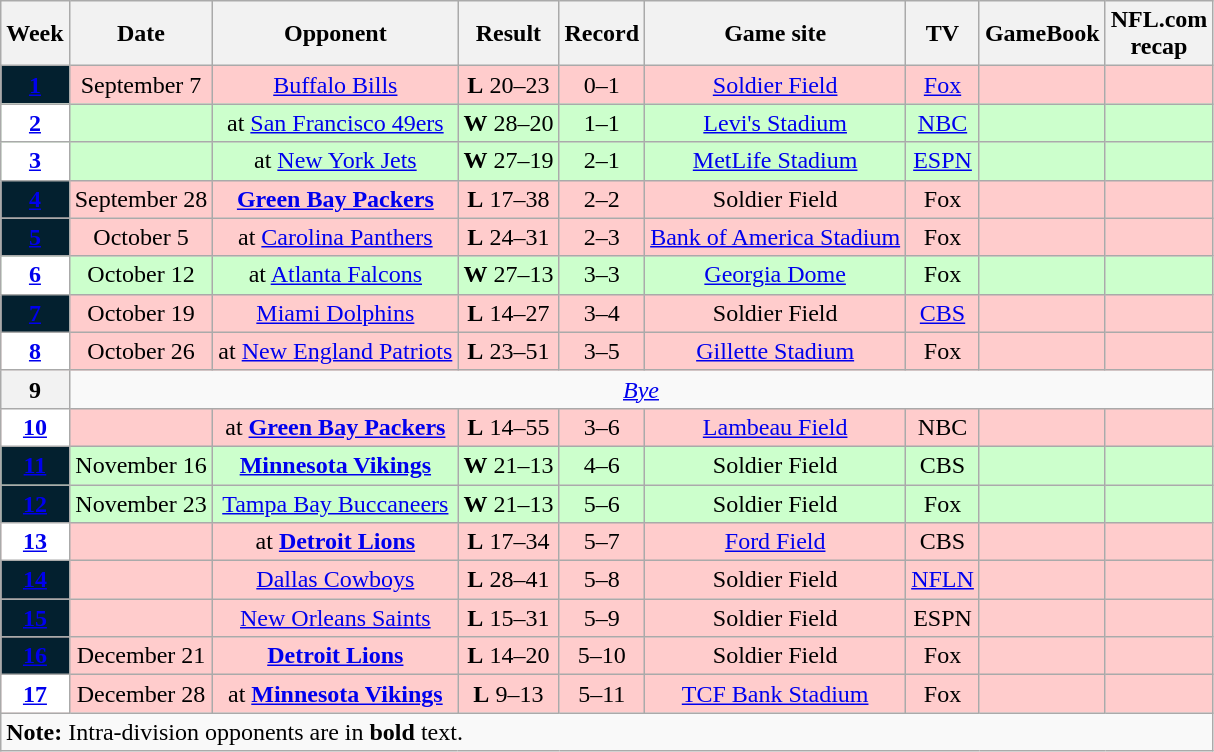<table class="wikitable" style="align=center">
<tr>
<th>Week</th>
<th>Date</th>
<th>Opponent</th>
<th>Result</th>
<th>Record</th>
<th>Game site</th>
<th>TV</th>
<th>GameBook</th>
<th>NFL.com<br>recap</th>
</tr>
<tr style="background:#fcc; text-align:center;">
<th style="background:#03202F; color:white;"><a href='#'><span>1</span></a></th>
<td>September 7</td>
<td><a href='#'>Buffalo Bills</a></td>
<td><strong>L</strong> 20–23 </td>
<td>0–1</td>
<td><a href='#'>Soldier Field</a></td>
<td><a href='#'>Fox</a></td>
<td></td>
<td></td>
</tr>
<tr style="background:#cfc; text-align:center;">
<th style="background:white; color:#03202F;"><a href='#'><span>2</span></a></th>
<td></td>
<td>at <a href='#'>San Francisco 49ers</a></td>
<td><strong>W</strong> 28–20</td>
<td>1–1</td>
<td><a href='#'>Levi's Stadium</a></td>
<td><a href='#'>NBC</a></td>
<td></td>
<td></td>
</tr>
<tr style="background:#cfc; text-align:center;">
<th style="background:white; color:#03202F;"><a href='#'><span>3</span></a></th>
<td></td>
<td>at <a href='#'>New York Jets</a></td>
<td><strong>W</strong> 27–19</td>
<td>2–1</td>
<td><a href='#'>MetLife Stadium</a></td>
<td><a href='#'>ESPN</a></td>
<td></td>
<td></td>
</tr>
<tr style="background:#fcc; text-align:center;">
<th style="background:#03202F; color:#df6108;"><a href='#'><span>4</span></a></th>
<td>September 28</td>
<td><strong><a href='#'>Green Bay Packers</a></strong></td>
<td><strong>L</strong> 17–38</td>
<td>2–2</td>
<td>Soldier Field</td>
<td>Fox</td>
<td></td>
<td></td>
</tr>
<tr style="background:#fcc; text-align:center;">
<th style="background:#03202F; color:white;"><a href='#'><span>5</span></a></th>
<td>October 5</td>
<td>at <a href='#'>Carolina Panthers</a></td>
<td><strong>L</strong> 24–31</td>
<td>2–3</td>
<td><a href='#'>Bank of America Stadium</a></td>
<td>Fox</td>
<td></td>
<td></td>
</tr>
<tr style="background:#cfc; text-align:center;">
<th style="background:white; color:#03202F;"><a href='#'><span>6</span></a></th>
<td>October 12</td>
<td>at <a href='#'>Atlanta Falcons</a></td>
<td><strong>W</strong> 27–13</td>
<td>3–3</td>
<td><a href='#'>Georgia Dome</a></td>
<td>Fox</td>
<td></td>
<td></td>
</tr>
<tr style="background:#fcc; text-align:center;">
<th style="background:#03202F; color:white;"><a href='#'><span>7</span></a></th>
<td>October 19</td>
<td><a href='#'>Miami Dolphins</a></td>
<td><strong>L</strong> 14–27</td>
<td>3–4</td>
<td>Soldier Field</td>
<td><a href='#'>CBS</a></td>
<td></td>
<td></td>
</tr>
<tr style="background:#fcc; text-align:center;">
<th style="background:white; color:#03202F;"><a href='#'><span>8</span></a></th>
<td>October 26</td>
<td>at <a href='#'>New England Patriots</a></td>
<td><strong>L</strong> 23–51</td>
<td>3–5</td>
<td><a href='#'>Gillette Stadium</a></td>
<td>Fox</td>
<td></td>
<td></td>
</tr>
<tr>
<th>9</th>
<td colspan="8" style="text-align:center;"><em><a href='#'>Bye</a></em></td>
</tr>
<tr style="background:#fcc; text-align:center;">
<th style="background:white; color:#03202F;"><a href='#'><span>10</span></a></th>
<td></td>
<td>at <strong><a href='#'>Green Bay Packers</a></strong></td>
<td><strong>L</strong> 14–55</td>
<td>3–6</td>
<td><a href='#'>Lambeau Field</a></td>
<td>NBC</td>
<td></td>
<td></td>
</tr>
<tr style="background:#cfc; text-align:center;">
<th style="background:#03202F; color:white;"><a href='#'><span>11</span></a></th>
<td>November 16</td>
<td><strong><a href='#'>Minnesota Vikings</a></strong></td>
<td><strong>W</strong> 21–13</td>
<td>4–6</td>
<td>Soldier Field</td>
<td>CBS</td>
<td></td>
<td></td>
</tr>
<tr style="background:#cfc; text-align:center;">
<th style="background:#03202F; color:#df6108;"><a href='#'><span>12</span></a></th>
<td>November 23</td>
<td><a href='#'>Tampa Bay Buccaneers</a></td>
<td><strong>W</strong> 21–13</td>
<td>5–6</td>
<td>Soldier Field</td>
<td>Fox</td>
<td></td>
<td></td>
</tr>
<tr style="background:#fcc; text-align:center;">
<th style="background:white; color:#03202F;"><a href='#'><span>13</span></a></th>
<td></td>
<td>at <strong><a href='#'>Detroit Lions</a></strong></td>
<td><strong>L</strong> 17–34</td>
<td>5–7</td>
<td><a href='#'>Ford Field</a></td>
<td>CBS</td>
<td></td>
<td></td>
</tr>
<tr style="background:#fcc; text-align:center;">
<th style="background:#03202F; color:white;"><a href='#'><span>14</span></a></th>
<td></td>
<td><a href='#'>Dallas Cowboys</a></td>
<td><strong>L</strong> 28–41</td>
<td>5–8</td>
<td>Soldier Field</td>
<td><a href='#'>NFLN</a></td>
<td></td>
<td></td>
</tr>
<tr style="background:#fcc; text-align:center;">
<th style="background:#03202F; color:white;"><a href='#'><span>15</span></a></th>
<td></td>
<td><a href='#'>New Orleans Saints</a></td>
<td><strong>L</strong> 15–31</td>
<td>5–9</td>
<td>Soldier Field</td>
<td>ESPN</td>
<td></td>
<td></td>
</tr>
<tr style="background:#fcc; text-align:center;">
<th style="background:#03202F; color:white;"><a href='#'><span>16</span></a></th>
<td>December 21</td>
<td><strong><a href='#'>Detroit Lions</a></strong></td>
<td><strong>L</strong> 14–20</td>
<td>5–10</td>
<td>Soldier Field</td>
<td>Fox</td>
<td></td>
<td></td>
</tr>
<tr style="background:#fcc; text-align:center;">
<th style="background:white; color:#03202F;"><a href='#'><span>17</span></a></th>
<td>December 28</td>
<td>at <strong><a href='#'>Minnesota Vikings</a></strong></td>
<td><strong>L</strong> 9–13</td>
<td>5–11</td>
<td><a href='#'>TCF Bank Stadium</a></td>
<td>Fox</td>
<td></td>
<td></td>
</tr>
<tr>
<td colspan="9"><strong>Note:</strong> Intra-division opponents are in <strong>bold</strong> text.<br></td>
</tr>
</table>
